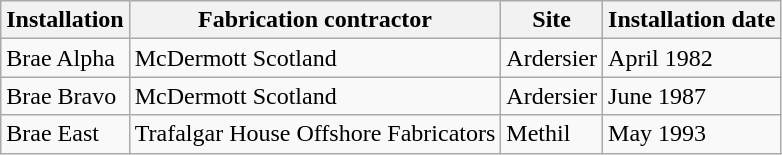<table class="wikitable">
<tr>
<th>Installation</th>
<th>Fabrication contractor</th>
<th>Site</th>
<th>Installation date</th>
</tr>
<tr>
<td>Brae Alpha</td>
<td>McDermott Scotland</td>
<td>Ardersier</td>
<td>April 1982</td>
</tr>
<tr>
<td>Brae Bravo</td>
<td>McDermott Scotland</td>
<td>Ardersier</td>
<td>June 1987</td>
</tr>
<tr>
<td>Brae East</td>
<td>Trafalgar House Offshore Fabricators</td>
<td>Methil</td>
<td>May 1993</td>
</tr>
</table>
